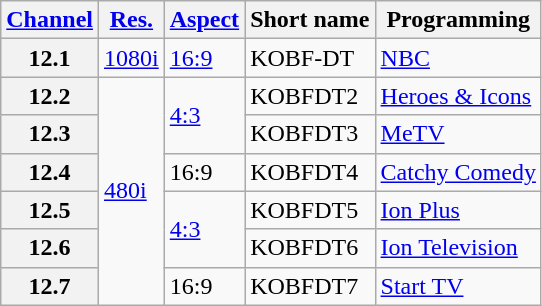<table class="wikitable">
<tr>
<th scope="col"><a href='#'>Channel</a></th>
<th scope="col"><a href='#'>Res.</a></th>
<th scope="col"><a href='#'>Aspect</a></th>
<th scope="col">Short name</th>
<th scope="col">Programming</th>
</tr>
<tr>
<th scope="row">12.1</th>
<td><a href='#'>1080i</a></td>
<td><a href='#'>16:9</a></td>
<td>KOBF-DT</td>
<td><a href='#'>NBC</a></td>
</tr>
<tr>
<th scope="row">12.2</th>
<td rowspan=6><a href='#'>480i</a></td>
<td rowspan=2><a href='#'>4:3</a></td>
<td>KOBFDT2</td>
<td><a href='#'>Heroes & Icons</a></td>
</tr>
<tr>
<th scope="row">12.3</th>
<td>KOBFDT3</td>
<td><a href='#'>MeTV</a></td>
</tr>
<tr>
<th scope="row">12.4</th>
<td>16:9</td>
<td>KOBFDT4</td>
<td><a href='#'>Catchy Comedy</a></td>
</tr>
<tr>
<th scope="row">12.5</th>
<td rowspan=2><a href='#'>4:3</a></td>
<td>KOBFDT5</td>
<td><a href='#'>Ion Plus</a></td>
</tr>
<tr>
<th scope="row">12.6</th>
<td>KOBFDT6</td>
<td><a href='#'>Ion Television</a></td>
</tr>
<tr>
<th scope="row">12.7</th>
<td>16:9</td>
<td>KOBFDT7</td>
<td><a href='#'>Start TV</a></td>
</tr>
</table>
